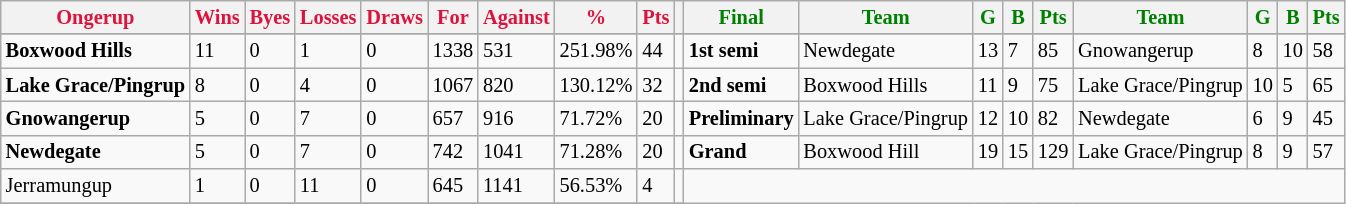<table style="font-size: 85%; text-align: left;" class="wikitable">
<tr>
<th style="color:crimson">Ongerup</th>
<th style="color:crimson">Wins</th>
<th style="color:crimson">Byes</th>
<th style="color:crimson">Losses</th>
<th style="color:crimson">Draws</th>
<th style="color:crimson">For</th>
<th style="color:crimson">Against</th>
<th style="color:crimson">%</th>
<th style="color:crimson">Pts</th>
<th></th>
<th style="color:green">Final</th>
<th style="color:green">Team</th>
<th style="color:green">G</th>
<th style="color:green">B</th>
<th style="color:green">Pts</th>
<th style="color:green">Team</th>
<th style="color:green">G</th>
<th style="color:green">B</th>
<th style="color:green">Pts</th>
</tr>
<tr>
</tr>
<tr>
</tr>
<tr>
<td><strong>	Boxwood Hills	</strong></td>
<td>11</td>
<td>0</td>
<td>1</td>
<td>0</td>
<td>1338</td>
<td>531</td>
<td>251.98%</td>
<td>44</td>
<td></td>
<td><strong>1st semi</strong></td>
<td>Newdegate</td>
<td>13</td>
<td>7</td>
<td>85</td>
<td>Gnowangerup</td>
<td>8</td>
<td>10</td>
<td>58</td>
</tr>
<tr>
<td><strong>	Lake Grace/Pingrup	</strong></td>
<td>8</td>
<td>0</td>
<td>4</td>
<td>0</td>
<td>1067</td>
<td>820</td>
<td>130.12%</td>
<td>32</td>
<td></td>
<td><strong>2nd semi</strong></td>
<td>Boxwood Hills</td>
<td>11</td>
<td>9</td>
<td>75</td>
<td>Lake Grace/Pingrup</td>
<td>10</td>
<td>5</td>
<td>65</td>
</tr>
<tr>
<td><strong>	Gnowangerup	</strong></td>
<td>5</td>
<td>0</td>
<td>7</td>
<td>0</td>
<td>657</td>
<td>916</td>
<td>71.72%</td>
<td>20</td>
<td></td>
<td><strong>Preliminary</strong></td>
<td>Lake Grace/Pingrup</td>
<td>12</td>
<td>10</td>
<td>82</td>
<td>Newdegate</td>
<td>6</td>
<td>9</td>
<td>45</td>
</tr>
<tr>
<td><strong>	Newdegate	</strong></td>
<td>5</td>
<td>0</td>
<td>7</td>
<td>0</td>
<td>742</td>
<td>1041</td>
<td>71.28%</td>
<td>20</td>
<td></td>
<td><strong>Grand</strong></td>
<td>Boxwood Hill</td>
<td>19</td>
<td>15</td>
<td>129</td>
<td>Lake Grace/Pingrup</td>
<td>8</td>
<td>9</td>
<td>57</td>
</tr>
<tr>
<td>Jerramungup</td>
<td>1</td>
<td>0</td>
<td>11</td>
<td>0</td>
<td>645</td>
<td>1141</td>
<td>56.53%</td>
<td>4</td>
<td></td>
</tr>
<tr>
</tr>
</table>
